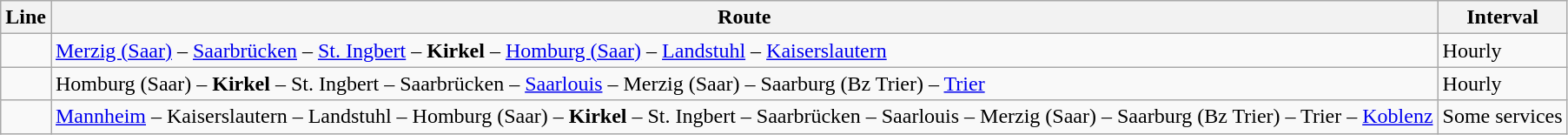<table class="wikitable">
<tr>
<th>Line</th>
<th>Route</th>
<th>Interval</th>
</tr>
<tr>
<td></td>
<td><a href='#'>Merzig (Saar)</a> – <a href='#'>Saarbrücken</a> – <a href='#'>St. Ingbert</a> – <strong>Kirkel</strong> – <a href='#'>Homburg (Saar)</a> – <a href='#'>Landstuhl</a> – <a href='#'>Kaiserslautern</a></td>
<td>Hourly</td>
</tr>
<tr>
<td></td>
<td>Homburg (Saar) – <strong>Kirkel</strong> – St. Ingbert – Saarbrücken – <a href='#'>Saarlouis</a> – Merzig (Saar) – Saarburg (Bz Trier) – <a href='#'>Trier</a></td>
<td>Hourly</td>
</tr>
<tr>
<td></td>
<td><a href='#'>Mannheim</a> – Kaiserslautern – Landstuhl – Homburg (Saar) – <strong>Kirkel</strong> – St. Ingbert – Saarbrücken – Saarlouis – Merzig (Saar) – Saarburg (Bz Trier) – Trier – <a href='#'>Koblenz</a></td>
<td>Some services</td>
</tr>
</table>
